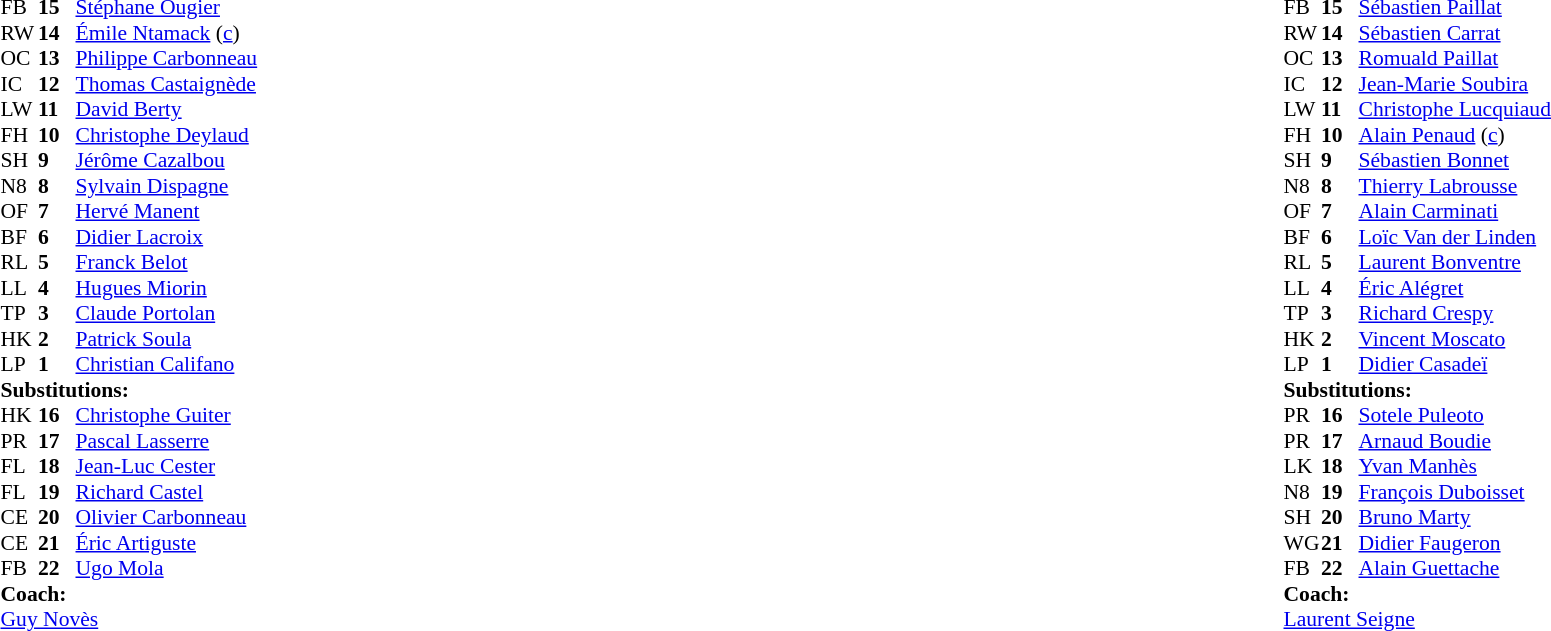<table width="100%">
<tr>
<td valign="top" width="50%"><br><table style="font-size: 90%" cellspacing="0" cellpadding="0">
<tr>
<th width="25"></th>
<th width="25"></th>
</tr>
<tr>
<td>FB</td>
<td><strong>15</strong></td>
<td> <a href='#'>Stéphane Ougier</a></td>
</tr>
<tr>
<td>RW</td>
<td><strong>14</strong></td>
<td> <a href='#'>Émile Ntamack</a> (<a href='#'>c</a>)</td>
</tr>
<tr>
<td>OC</td>
<td><strong>13</strong></td>
<td> <a href='#'>Philippe Carbonneau</a></td>
</tr>
<tr>
<td>IC</td>
<td><strong>12</strong></td>
<td> <a href='#'>Thomas Castaignède</a></td>
</tr>
<tr>
<td>LW</td>
<td><strong>11</strong></td>
<td> <a href='#'>David Berty</a></td>
</tr>
<tr>
<td>FH</td>
<td><strong>10</strong></td>
<td> <a href='#'>Christophe Deylaud</a></td>
<td></td>
</tr>
<tr>
<td>SH</td>
<td><strong>9</strong></td>
<td> <a href='#'>Jérôme Cazalbou</a></td>
<td></td>
</tr>
<tr>
<td>N8</td>
<td><strong>8</strong></td>
<td> <a href='#'>Sylvain Dispagne</a></td>
<td></td>
</tr>
<tr>
<td>OF</td>
<td><strong>7</strong></td>
<td> <a href='#'>Hervé Manent</a></td>
</tr>
<tr>
<td>BF</td>
<td><strong>6</strong></td>
<td> <a href='#'>Didier Lacroix</a></td>
<td></td>
</tr>
<tr>
<td>RL</td>
<td><strong>5</strong></td>
<td> <a href='#'>Franck Belot</a></td>
</tr>
<tr>
<td>LL</td>
<td><strong>4</strong></td>
<td> <a href='#'>Hugues Miorin</a></td>
<td></td>
</tr>
<tr>
<td>TP</td>
<td><strong>3</strong></td>
<td> <a href='#'>Claude Portolan</a></td>
<td></td>
</tr>
<tr>
<td>HK</td>
<td><strong>2</strong></td>
<td> <a href='#'>Patrick Soula</a></td>
</tr>
<tr>
<td>LP</td>
<td><strong>1</strong></td>
<td> <a href='#'>Christian Califano</a></td>
<td></td>
</tr>
<tr>
<td colspan=3><strong>Substitutions:</strong></td>
</tr>
<tr>
<td>HK</td>
<td><strong>16</strong></td>
<td> <a href='#'>Christophe Guiter</a></td>
</tr>
<tr>
<td>PR</td>
<td><strong>17</strong></td>
<td> <a href='#'>Pascal Lasserre</a></td>
<td></td>
</tr>
<tr>
<td>FL</td>
<td><strong>18</strong></td>
<td> <a href='#'>Jean-Luc Cester</a></td>
</tr>
<tr>
<td>FL</td>
<td><strong>19</strong></td>
<td> <a href='#'>Richard Castel</a></td>
<td></td>
</tr>
<tr>
<td>CE</td>
<td><strong>20</strong></td>
<td> <a href='#'>Olivier Carbonneau</a></td>
<td></td>
</tr>
<tr>
<td>CE</td>
<td><strong>21</strong></td>
<td> <a href='#'>Éric Artiguste</a></td>
<td></td>
</tr>
<tr>
<td>FB</td>
<td><strong>22</strong></td>
<td> <a href='#'>Ugo Mola</a></td>
</tr>
<tr>
<td colspan="3"><strong>Coach:</strong></td>
</tr>
<tr>
<td colspan="4"> <a href='#'>Guy Novès</a></td>
</tr>
</table>
</td>
<td valign="top" width="50%"><br><table style="font-size: 90%" cellspacing="0" cellpadding="0" align="center">
<tr>
<th width="25"></th>
<th width="25"></th>
</tr>
<tr>
<td>FB</td>
<td><strong>15</strong></td>
<td> <a href='#'>Sébastien Paillat</a></td>
</tr>
<tr>
<td>RW</td>
<td><strong>14</strong></td>
<td> <a href='#'>Sébastien Carrat</a></td>
<td></td>
</tr>
<tr>
<td>OC</td>
<td><strong>13</strong></td>
<td> <a href='#'>Romuald Paillat</a></td>
</tr>
<tr>
<td>IC</td>
<td><strong>12</strong></td>
<td> <a href='#'>Jean-Marie Soubira</a></td>
</tr>
<tr>
<td>LW</td>
<td><strong>11</strong></td>
<td> <a href='#'>Christophe Lucquiaud</a></td>
</tr>
<tr>
<td>FH</td>
<td><strong>10</strong></td>
<td> <a href='#'>Alain Penaud</a> (<a href='#'>c</a>)</td>
</tr>
<tr>
<td>SH</td>
<td><strong>9</strong></td>
<td> <a href='#'>Sébastien Bonnet</a></td>
</tr>
<tr>
<td>N8</td>
<td><strong>8</strong></td>
<td> <a href='#'>Thierry Labrousse</a></td>
<td></td>
</tr>
<tr>
<td>OF</td>
<td><strong>7</strong></td>
<td> <a href='#'>Alain Carminati</a></td>
</tr>
<tr>
<td>BF</td>
<td><strong>6</strong></td>
<td> <a href='#'>Loïc Van der Linden</a></td>
</tr>
<tr>
<td>RL</td>
<td><strong>5</strong></td>
<td> <a href='#'>Laurent Bonventre</a></td>
</tr>
<tr>
<td>LL</td>
<td><strong>4</strong></td>
<td> <a href='#'>Éric Alégret</a></td>
<td></td>
</tr>
<tr>
<td>TP</td>
<td><strong>3</strong></td>
<td> <a href='#'>Richard Crespy</a></td>
</tr>
<tr>
<td>HK</td>
<td><strong>2</strong></td>
<td> <a href='#'>Vincent Moscato</a></td>
</tr>
<tr>
<td>LP</td>
<td><strong>1</strong></td>
<td> <a href='#'>Didier Casadeï</a></td>
</tr>
<tr>
<td colspan=3><strong>Substitutions:</strong></td>
</tr>
<tr>
<td>PR</td>
<td><strong>16</strong></td>
<td> <a href='#'>Sotele Puleoto</a></td>
</tr>
<tr>
<td>PR</td>
<td><strong>17</strong></td>
<td> <a href='#'>Arnaud Boudie</a></td>
</tr>
<tr>
<td>LK</td>
<td><strong>18</strong></td>
<td> <a href='#'>Yvan Manhès</a></td>
<td></td>
</tr>
<tr>
<td>N8</td>
<td><strong>19</strong></td>
<td> <a href='#'>François Duboisset</a></td>
<td></td>
</tr>
<tr>
<td>SH</td>
<td><strong>20</strong></td>
<td> <a href='#'>Bruno Marty</a></td>
</tr>
<tr>
<td>WG</td>
<td><strong>21</strong></td>
<td> <a href='#'>Didier Faugeron</a></td>
<td></td>
</tr>
<tr>
<td>FB</td>
<td><strong>22</strong></td>
<td> <a href='#'>Alain Guettache</a></td>
</tr>
<tr>
<td colspan="3"><strong>Coach:</strong></td>
</tr>
<tr>
<td colspan="4"> <a href='#'>Laurent Seigne</a></td>
</tr>
</table>
</td>
</tr>
</table>
